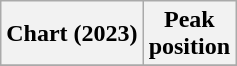<table class="wikitable plainrowheaders">
<tr>
<th scope="col">Chart (2023)</th>
<th scope="col">Peak<br>position</th>
</tr>
<tr>
</tr>
</table>
